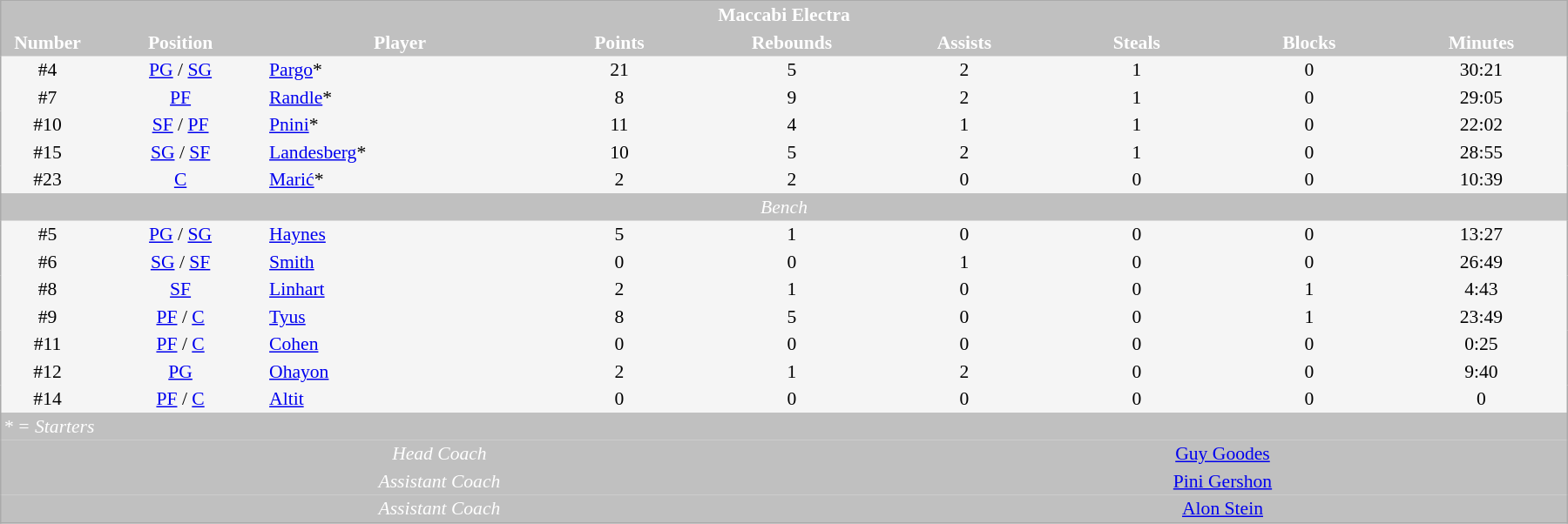<table align=center cellpadding="2" cellspacing="0" style="background:WhiteSmoke; border: 1px #aaa solid; border-collapse: collapse; font-size: 90%;" width=95%>
<tr align=center bgcolor=Silver style="color:white;">
<th colspan=9>Maccabi Electra</th>
</tr>
<tr align=center bgcolor=Silver style="color:white;">
<th width=6%>Number</th>
<th width=11%>Position</th>
<th width=17%>Player</th>
<th width=11%>Points</th>
<th width=11%>Rebounds</th>
<th width=11%>Assists</th>
<th width=11%>Steals</th>
<th width=11%>Blocks</th>
<th width=11%>Minutes</th>
</tr>
<tr align=center>
<td width=5%>#4</td>
<td><a href='#'>PG</a> / <a href='#'>SG</a></td>
<td align=left> <a href='#'>Pargo</a>*</td>
<td>21</td>
<td>5</td>
<td>2</td>
<td>1</td>
<td>0</td>
<td>30:21</td>
</tr>
<tr align=center>
<td>#7</td>
<td><a href='#'>PF</a></td>
<td align=left> <a href='#'>Randle</a>*</td>
<td>8</td>
<td>9</td>
<td>2</td>
<td>1</td>
<td>0</td>
<td>29:05</td>
</tr>
<tr align=center>
<td>#10</td>
<td><a href='#'>SF</a> / <a href='#'>PF</a></td>
<td align=left> <a href='#'>Pnini</a>*</td>
<td>11</td>
<td>4</td>
<td>1</td>
<td>1</td>
<td>0</td>
<td>22:02</td>
</tr>
<tr align=center>
<td>#15</td>
<td><a href='#'>SG</a> / <a href='#'>SF</a></td>
<td align=left>  <a href='#'>Landesberg</a>*</td>
<td>10</td>
<td>5</td>
<td>2</td>
<td>1</td>
<td>0</td>
<td>28:55</td>
</tr>
<tr align=center>
<td>#23</td>
<td><a href='#'>C</a></td>
<td align=left>  <a href='#'>Marić</a>*</td>
<td>2</td>
<td>2</td>
<td>0</td>
<td>0</td>
<td>0</td>
<td>10:39</td>
</tr>
<tr align=center>
<td colspan=9 bgcolor=Silver style="color:white;"><em>Bench</em></td>
</tr>
<tr align=center>
<td>#5</td>
<td><a href='#'>PG</a> / <a href='#'>SG</a></td>
<td align=left>  <a href='#'>Haynes</a></td>
<td>5</td>
<td>1</td>
<td>0</td>
<td>0</td>
<td>0</td>
<td>13:27</td>
</tr>
<tr align=center>
<td>#6</td>
<td><a href='#'>SG</a> / <a href='#'>SF</a></td>
<td align=left> <a href='#'>Smith</a></td>
<td>0</td>
<td>0</td>
<td>1</td>
<td>0</td>
<td>0</td>
<td>26:49</td>
</tr>
<tr align=center>
<td>#8</td>
<td><a href='#'>SF</a></td>
<td align=left> <a href='#'>Linhart</a></td>
<td>2</td>
<td>1</td>
<td>0</td>
<td>0</td>
<td>1</td>
<td>4:43</td>
</tr>
<tr align=center>
<td>#9</td>
<td><a href='#'>PF</a> / <a href='#'>C</a></td>
<td align=left>  <a href='#'>Tyus</a></td>
<td>8</td>
<td>5</td>
<td>0</td>
<td>0</td>
<td>1</td>
<td>23:49</td>
</tr>
<tr align=center>
<td>#11</td>
<td><a href='#'>PF</a> / <a href='#'>C</a></td>
<td align=left>  <a href='#'>Cohen</a></td>
<td>0</td>
<td>0</td>
<td>0</td>
<td>0</td>
<td>0</td>
<td>0:25</td>
</tr>
<tr align=center>
<td>#12</td>
<td><a href='#'>PG</a></td>
<td align=left> <a href='#'>Ohayon</a></td>
<td>2</td>
<td>1</td>
<td>2</td>
<td>0</td>
<td>0</td>
<td>9:40</td>
</tr>
<tr align=center>
<td>#14</td>
<td><a href='#'>PF</a> / <a href='#'>C</a></td>
<td align=left> <a href='#'>Altit</a></td>
<td>0</td>
<td>0</td>
<td>0</td>
<td>0</td>
<td>0</td>
<td>0</td>
</tr>
<tr align=left>
<td colspan=9 bgcolor=Silver style="color:white;"><em>* = Starters</em></td>
</tr>
<tr align=center>
<td colspan=5 bgcolor=Silver style="color:white;"><em>Head Coach</em></td>
<td colspan=5 bgcolor=Silver style="color:white;"> <a href='#'>Guy Goodes</a></td>
</tr>
<tr align=center>
<td colspan=5 bgcolor=Silver style="color:white;"><em>Assistant Coach</em></td>
<td colspan=5 bgcolor=Silver style="color:white;"> <a href='#'>Pini Gershon</a></td>
</tr>
<tr align=center>
<td colspan=5 bgcolor=Silver style="color:white;"><em>Assistant Coach</em></td>
<td colspan=5 bgcolor=Silver style="color:white;">  <a href='#'>Alon Stein</a></td>
</tr>
</table>
